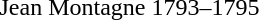<table>
<tr>
<td>Jean Montagne</td>
<td>1793–1795</td>
</tr>
</table>
